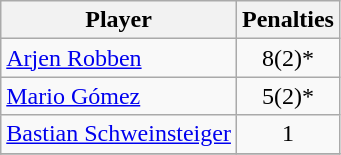<table class="wikitable">
<tr>
<th>Player</th>
<th>Penalties</th>
</tr>
<tr>
<td> <a href='#'>Arjen Robben</a></td>
<td align=center>8(2)*</td>
</tr>
<tr>
<td> <a href='#'>Mario Gómez</a></td>
<td align=center>5(2)*</td>
</tr>
<tr>
<td> <a href='#'>Bastian Schweinsteiger</a></td>
<td align=center>1</td>
</tr>
<tr>
</tr>
</table>
